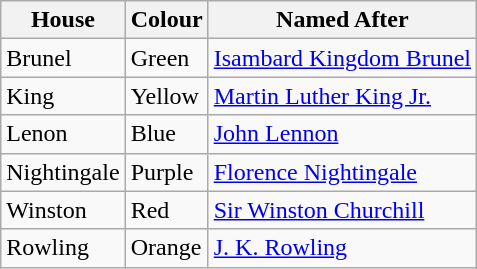<table class="wikitable" style="margin:left;">
<tr>
<th>House</th>
<th>Colour</th>
<th>Named After</th>
</tr>
<tr>
<td>Brunel</td>
<td> Green</td>
<td><a href='#'>Isambard Kingdom Brunel</a></td>
</tr>
<tr>
<td>King</td>
<td> Yellow</td>
<td><a href='#'>Martin Luther King Jr.</a></td>
</tr>
<tr>
<td>Lenon</td>
<td> Blue</td>
<td><a href='#'>John Lennon</a></td>
</tr>
<tr>
<td>Nightingale</td>
<td> Purple</td>
<td><a href='#'>Florence Nightingale</a></td>
</tr>
<tr>
<td>Winston</td>
<td> Red</td>
<td><a href='#'>Sir Winston Churchill</a></td>
</tr>
<tr>
<td>Rowling</td>
<td> Orange</td>
<td><a href='#'>J. K. Rowling</a></td>
</tr>
</table>
